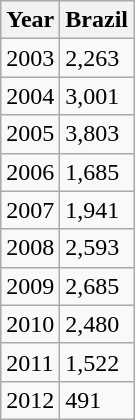<table class="wikitable">
<tr>
<th>Year</th>
<th>Brazil</th>
</tr>
<tr>
<td>2003</td>
<td>2,263</td>
</tr>
<tr>
<td>2004</td>
<td>3,001</td>
</tr>
<tr>
<td>2005</td>
<td>3,803</td>
</tr>
<tr>
<td>2006</td>
<td>1,685</td>
</tr>
<tr>
<td>2007</td>
<td>1,941</td>
</tr>
<tr>
<td>2008</td>
<td>2,593</td>
</tr>
<tr>
<td>2009</td>
<td>2,685</td>
</tr>
<tr>
<td>2010</td>
<td>2,480</td>
</tr>
<tr>
<td>2011</td>
<td>1,522</td>
</tr>
<tr>
<td>2012</td>
<td>491</td>
</tr>
</table>
